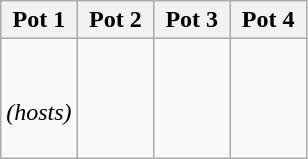<table class="wikitable">
<tr>
<th width=25%>Pot 1</th>
<th width=25%>Pot 2</th>
<th width=25%>Pot 3</th>
<th width=25%>Pot 4</th>
</tr>
<tr>
<td><br> <br>
 <em>(hosts)</em> <br>
 <br>
</td>
<td><br> <br>
 <br>
 <br>
</td>
<td><br> <br>
 <br>
 <br>
</td>
<td><br> <br>
 <br>
 <br>
</td>
</tr>
</table>
